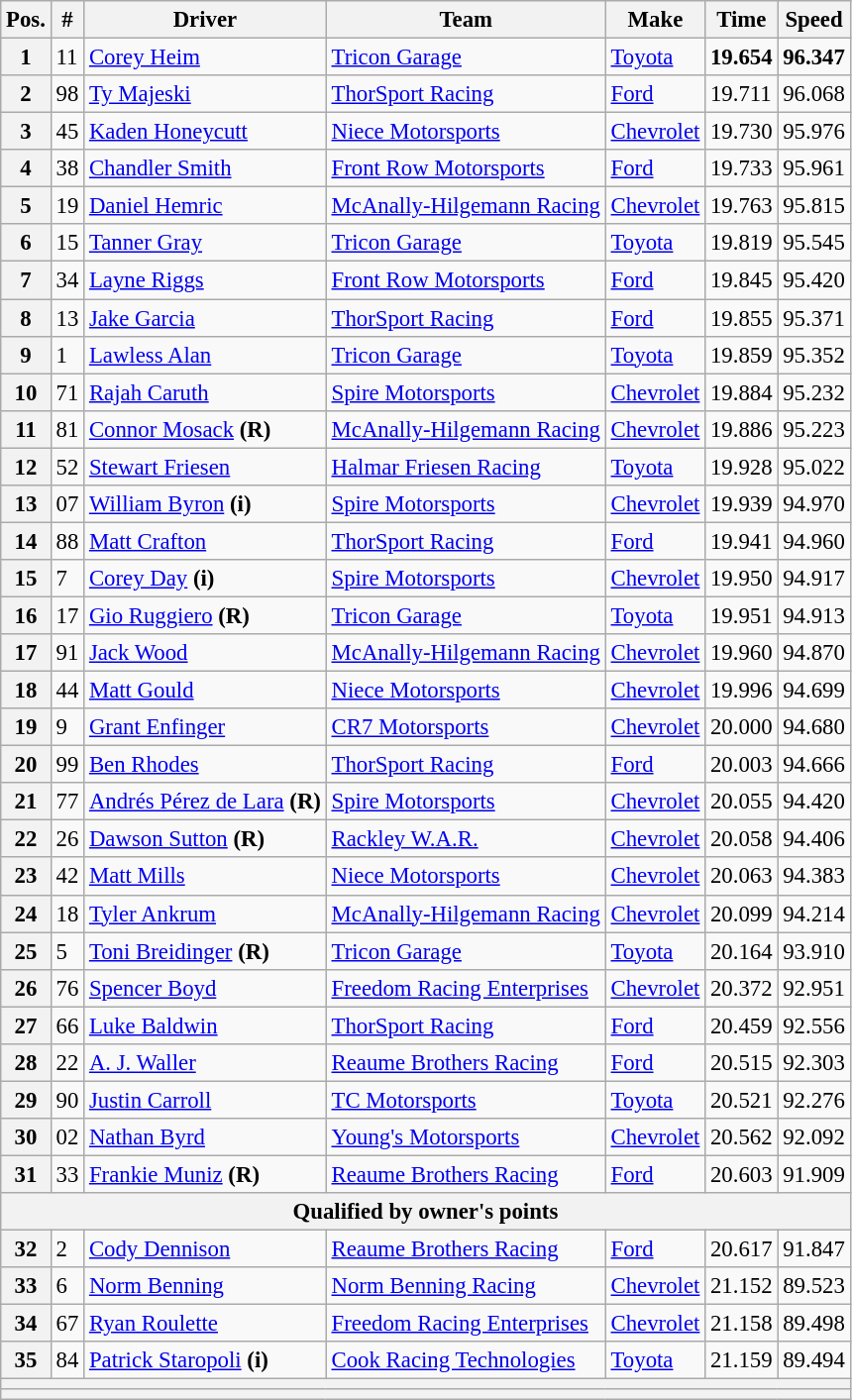<table class="wikitable" style="font-size:95%">
<tr>
<th>Pos.</th>
<th>#</th>
<th>Driver</th>
<th>Team</th>
<th>Make</th>
<th>Time</th>
<th>Speed</th>
</tr>
<tr>
<th>1</th>
<td>11</td>
<td><a href='#'>Corey Heim</a></td>
<td><a href='#'>Tricon Garage</a></td>
<td><a href='#'>Toyota</a></td>
<td><strong>19.654</strong></td>
<td><strong>96.347</strong></td>
</tr>
<tr>
<th>2</th>
<td>98</td>
<td><a href='#'>Ty Majeski</a></td>
<td><a href='#'>ThorSport Racing</a></td>
<td><a href='#'>Ford</a></td>
<td>19.711</td>
<td>96.068</td>
</tr>
<tr>
<th>3</th>
<td>45</td>
<td><a href='#'>Kaden Honeycutt</a></td>
<td><a href='#'>Niece Motorsports</a></td>
<td><a href='#'>Chevrolet</a></td>
<td>19.730</td>
<td>95.976</td>
</tr>
<tr>
<th>4</th>
<td>38</td>
<td><a href='#'>Chandler Smith</a></td>
<td><a href='#'>Front Row Motorsports</a></td>
<td><a href='#'>Ford</a></td>
<td>19.733</td>
<td>95.961</td>
</tr>
<tr>
<th>5</th>
<td>19</td>
<td><a href='#'>Daniel Hemric</a></td>
<td><a href='#'>McAnally-Hilgemann Racing</a></td>
<td><a href='#'>Chevrolet</a></td>
<td>19.763</td>
<td>95.815</td>
</tr>
<tr>
<th>6</th>
<td>15</td>
<td><a href='#'>Tanner Gray</a></td>
<td><a href='#'>Tricon Garage</a></td>
<td><a href='#'>Toyota</a></td>
<td>19.819</td>
<td>95.545</td>
</tr>
<tr>
<th>7</th>
<td>34</td>
<td><a href='#'>Layne Riggs</a></td>
<td><a href='#'>Front Row Motorsports</a></td>
<td><a href='#'>Ford</a></td>
<td>19.845</td>
<td>95.420</td>
</tr>
<tr>
<th>8</th>
<td>13</td>
<td><a href='#'>Jake Garcia</a></td>
<td><a href='#'>ThorSport Racing</a></td>
<td><a href='#'>Ford</a></td>
<td>19.855</td>
<td>95.371</td>
</tr>
<tr>
<th>9</th>
<td>1</td>
<td><a href='#'>Lawless Alan</a></td>
<td><a href='#'>Tricon Garage</a></td>
<td><a href='#'>Toyota</a></td>
<td>19.859</td>
<td>95.352</td>
</tr>
<tr>
<th>10</th>
<td>71</td>
<td><a href='#'>Rajah Caruth</a></td>
<td><a href='#'>Spire Motorsports</a></td>
<td><a href='#'>Chevrolet</a></td>
<td>19.884</td>
<td>95.232</td>
</tr>
<tr>
<th>11</th>
<td>81</td>
<td><a href='#'>Connor Mosack</a> <strong>(R)</strong></td>
<td><a href='#'>McAnally-Hilgemann Racing</a></td>
<td><a href='#'>Chevrolet</a></td>
<td>19.886</td>
<td>95.223</td>
</tr>
<tr>
<th>12</th>
<td>52</td>
<td><a href='#'>Stewart Friesen</a></td>
<td><a href='#'>Halmar Friesen Racing</a></td>
<td><a href='#'>Toyota</a></td>
<td>19.928</td>
<td>95.022</td>
</tr>
<tr>
<th>13</th>
<td>07</td>
<td><a href='#'>William Byron</a> <strong>(i)</strong></td>
<td><a href='#'>Spire Motorsports</a></td>
<td><a href='#'>Chevrolet</a></td>
<td>19.939</td>
<td>94.970</td>
</tr>
<tr>
<th>14</th>
<td>88</td>
<td><a href='#'>Matt Crafton</a></td>
<td><a href='#'>ThorSport Racing</a></td>
<td><a href='#'>Ford</a></td>
<td>19.941</td>
<td>94.960</td>
</tr>
<tr>
<th>15</th>
<td>7</td>
<td><a href='#'>Corey Day</a> <strong>(i)</strong></td>
<td><a href='#'>Spire Motorsports</a></td>
<td><a href='#'>Chevrolet</a></td>
<td>19.950</td>
<td>94.917</td>
</tr>
<tr>
<th>16</th>
<td>17</td>
<td><a href='#'>Gio Ruggiero</a> <strong>(R)</strong></td>
<td><a href='#'>Tricon Garage</a></td>
<td><a href='#'>Toyota</a></td>
<td>19.951</td>
<td>94.913</td>
</tr>
<tr>
<th>17</th>
<td>91</td>
<td><a href='#'>Jack Wood</a></td>
<td><a href='#'>McAnally-Hilgemann Racing</a></td>
<td><a href='#'>Chevrolet</a></td>
<td>19.960</td>
<td>94.870</td>
</tr>
<tr>
<th>18</th>
<td>44</td>
<td><a href='#'>Matt Gould</a></td>
<td><a href='#'>Niece Motorsports</a></td>
<td><a href='#'>Chevrolet</a></td>
<td>19.996</td>
<td>94.699</td>
</tr>
<tr>
<th>19</th>
<td>9</td>
<td><a href='#'>Grant Enfinger</a></td>
<td><a href='#'>CR7 Motorsports</a></td>
<td><a href='#'>Chevrolet</a></td>
<td>20.000</td>
<td>94.680</td>
</tr>
<tr>
<th>20</th>
<td>99</td>
<td><a href='#'>Ben Rhodes</a></td>
<td><a href='#'>ThorSport Racing</a></td>
<td><a href='#'>Ford</a></td>
<td>20.003</td>
<td>94.666</td>
</tr>
<tr>
<th>21</th>
<td>77</td>
<td><a href='#'>Andrés Pérez de Lara</a> <strong>(R)</strong></td>
<td><a href='#'>Spire Motorsports</a></td>
<td><a href='#'>Chevrolet</a></td>
<td>20.055</td>
<td>94.420</td>
</tr>
<tr>
<th>22</th>
<td>26</td>
<td><a href='#'>Dawson Sutton</a> <strong>(R)</strong></td>
<td><a href='#'>Rackley W.A.R.</a></td>
<td><a href='#'>Chevrolet</a></td>
<td>20.058</td>
<td>94.406</td>
</tr>
<tr>
<th>23</th>
<td>42</td>
<td><a href='#'>Matt Mills</a></td>
<td><a href='#'>Niece Motorsports</a></td>
<td><a href='#'>Chevrolet</a></td>
<td>20.063</td>
<td>94.383</td>
</tr>
<tr>
<th>24</th>
<td>18</td>
<td><a href='#'>Tyler Ankrum</a></td>
<td><a href='#'>McAnally-Hilgemann Racing</a></td>
<td><a href='#'>Chevrolet</a></td>
<td>20.099</td>
<td>94.214</td>
</tr>
<tr>
<th>25</th>
<td>5</td>
<td><a href='#'>Toni Breidinger</a> <strong>(R)</strong></td>
<td><a href='#'>Tricon Garage</a></td>
<td><a href='#'>Toyota</a></td>
<td>20.164</td>
<td>93.910</td>
</tr>
<tr>
<th>26</th>
<td>76</td>
<td><a href='#'>Spencer Boyd</a></td>
<td><a href='#'>Freedom Racing Enterprises</a></td>
<td><a href='#'>Chevrolet</a></td>
<td>20.372</td>
<td>92.951</td>
</tr>
<tr>
<th>27</th>
<td>66</td>
<td><a href='#'>Luke Baldwin</a></td>
<td><a href='#'>ThorSport Racing</a></td>
<td><a href='#'>Ford</a></td>
<td>20.459</td>
<td>92.556</td>
</tr>
<tr>
<th>28</th>
<td>22</td>
<td><a href='#'>A. J. Waller</a></td>
<td><a href='#'>Reaume Brothers Racing</a></td>
<td><a href='#'>Ford</a></td>
<td>20.515</td>
<td>92.303</td>
</tr>
<tr>
<th>29</th>
<td>90</td>
<td><a href='#'>Justin Carroll</a></td>
<td><a href='#'>TC Motorsports</a></td>
<td><a href='#'>Toyota</a></td>
<td>20.521</td>
<td>92.276</td>
</tr>
<tr>
<th>30</th>
<td>02</td>
<td><a href='#'>Nathan Byrd</a></td>
<td><a href='#'>Young's Motorsports</a></td>
<td><a href='#'>Chevrolet</a></td>
<td>20.562</td>
<td>92.092</td>
</tr>
<tr>
<th>31</th>
<td>33</td>
<td><a href='#'>Frankie Muniz</a> <strong>(R)</strong></td>
<td><a href='#'>Reaume Brothers Racing</a></td>
<td><a href='#'>Ford</a></td>
<td>20.603</td>
<td>91.909</td>
</tr>
<tr>
<th colspan="7">Qualified by owner's points</th>
</tr>
<tr>
<th>32</th>
<td>2</td>
<td><a href='#'>Cody Dennison</a></td>
<td><a href='#'>Reaume Brothers Racing</a></td>
<td><a href='#'>Ford</a></td>
<td>20.617</td>
<td>91.847</td>
</tr>
<tr>
<th>33</th>
<td>6</td>
<td><a href='#'>Norm Benning</a></td>
<td><a href='#'>Norm Benning Racing</a></td>
<td><a href='#'>Chevrolet</a></td>
<td>21.152</td>
<td>89.523</td>
</tr>
<tr>
<th>34</th>
<td>67</td>
<td><a href='#'>Ryan Roulette</a></td>
<td><a href='#'>Freedom Racing Enterprises</a></td>
<td><a href='#'>Chevrolet</a></td>
<td>21.158</td>
<td>89.498</td>
</tr>
<tr>
<th>35</th>
<td>84</td>
<td><a href='#'>Patrick Staropoli</a> <strong>(i)</strong></td>
<td><a href='#'>Cook Racing Technologies</a></td>
<td><a href='#'>Toyota</a></td>
<td>21.159</td>
<td>89.494</td>
</tr>
<tr>
<th colspan="7"></th>
</tr>
<tr>
<th colspan="7"></th>
</tr>
</table>
